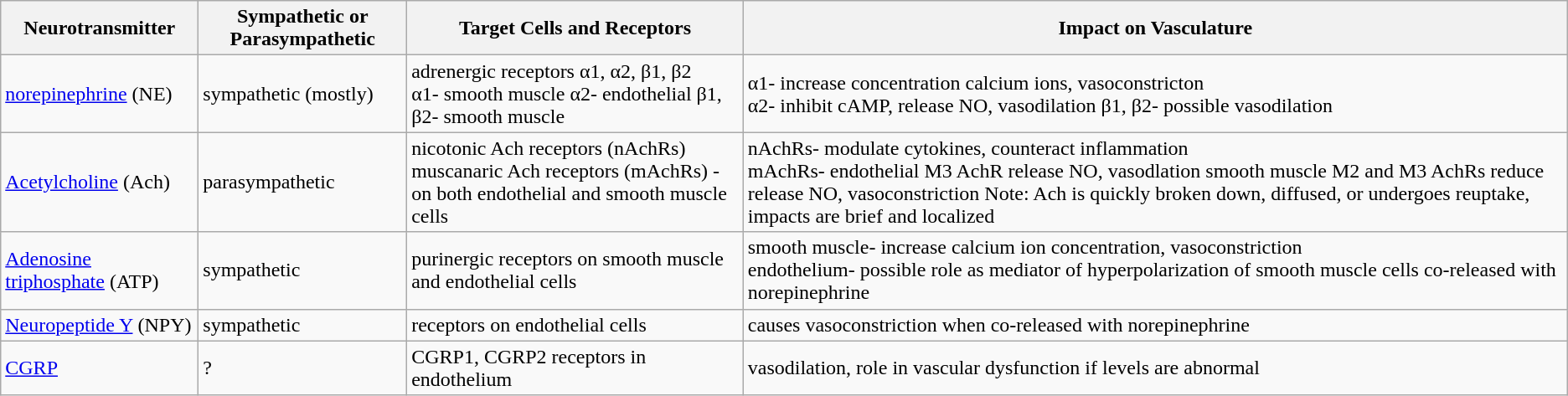<table class="wikitable">
<tr>
<th>Neurotransmitter</th>
<th>Sympathetic or Parasympathetic</th>
<th>Target Cells and Receptors</th>
<th>Impact on Vasculature</th>
</tr>
<tr>
<td><a href='#'>norepinephrine</a> (NE)</td>
<td>sympathetic (mostly)</td>
<td>adrenergic receptors α1, α2, β1, β2<br>α1- smooth muscle α2- endothelial β1, β2- smooth muscle</td>
<td>α1- increase concentration calcium ions, vasoconstricton<br>α2- inhibit cAMP, release NO, vasodilation β1, β2- possible vasodilation</td>
</tr>
<tr>
<td><a href='#'>Acetylcholine</a> (Ach)</td>
<td>parasympathetic</td>
<td>nicotonic Ach receptors (nAchRs)<br>muscanaric Ach receptors (mAchRs) - on both endothelial and smooth muscle cells</td>
<td>nAchRs- modulate cytokines, counteract inflammation<br>mAchRs- endothelial M3 AchR release NO, vasodlation smooth muscle M2 and M3 AchRs reduce release NO, vasoconstriction Note: Ach is quickly broken down, diffused, or undergoes reuptake, impacts are brief and localized</td>
</tr>
<tr>
<td><a href='#'>Adenosine triphosphate</a> (ATP)</td>
<td>sympathetic</td>
<td>purinergic receptors on smooth muscle and endothelial cells</td>
<td>smooth muscle- increase calcium ion concentration, vasoconstriction<br>endothelium- possible role as mediator of hyperpolarization of smooth muscle cells co-released with norepinephrine</td>
</tr>
<tr>
<td><a href='#'>Neuropeptide Y</a> (NPY)</td>
<td>sympathetic</td>
<td>receptors on endothelial cells</td>
<td>causes vasoconstriction when co-released with norepinephrine</td>
</tr>
<tr>
<td><a href='#'>CGRP</a></td>
<td>?</td>
<td>CGRP1, CGRP2 receptors in endothelium</td>
<td>vasodilation, role in vascular dysfunction if levels are abnormal</td>
</tr>
</table>
